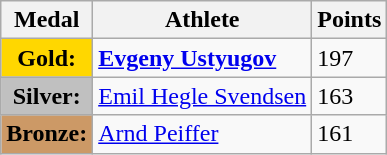<table class="wikitable">
<tr>
<th><strong>Medal</strong></th>
<th><strong>Athlete</strong></th>
<th><strong>Points</strong></th>
</tr>
<tr>
<td style="text-align:center;background-color:gold;"><strong>Gold:</strong></td>
<td> <strong><a href='#'>Evgeny Ustyugov</a></strong></td>
<td>197</td>
</tr>
<tr>
<td style="text-align:center;background-color:silver;"><strong>Silver:</strong></td>
<td> <a href='#'>Emil Hegle Svendsen</a></td>
<td>163</td>
</tr>
<tr>
<td style="text-align:center;background-color:#CC9966;"><strong>Bronze:</strong></td>
<td> <a href='#'>Arnd Peiffer</a></td>
<td>161</td>
</tr>
</table>
